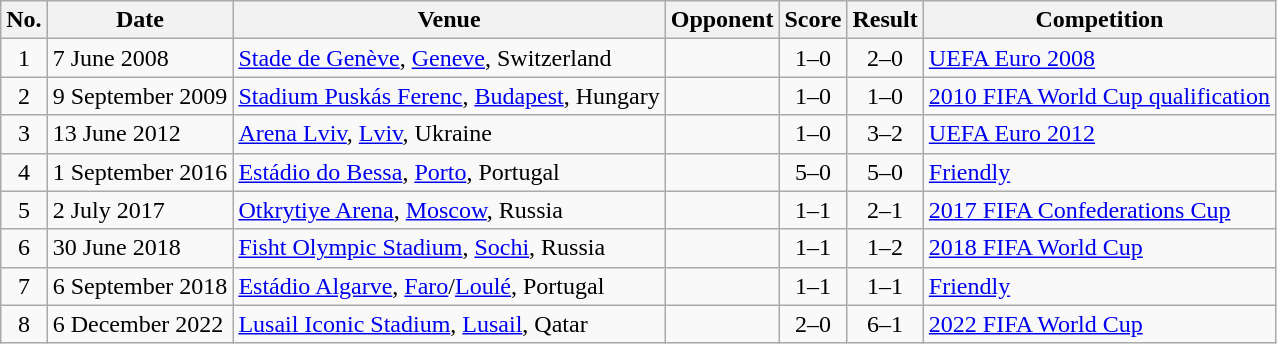<table class="wikitable sortable">
<tr>
<th scope="col">No.</th>
<th scope="col">Date</th>
<th scope="col">Venue</th>
<th scope="col">Opponent</th>
<th scope="col">Score</th>
<th scope="col">Result</th>
<th scope="col">Competition</th>
</tr>
<tr>
<td align="center">1</td>
<td>7 June 2008</td>
<td><a href='#'>Stade de Genève</a>, <a href='#'>Geneve</a>, Switzerland</td>
<td></td>
<td align="center">1–0</td>
<td align="center">2–0</td>
<td><a href='#'>UEFA Euro 2008</a></td>
</tr>
<tr>
<td align="center">2</td>
<td>9 September 2009</td>
<td><a href='#'>Stadium Puskás Ferenc</a>, <a href='#'>Budapest</a>, Hungary</td>
<td></td>
<td align="center">1–0</td>
<td align="center">1–0</td>
<td><a href='#'>2010 FIFA World Cup qualification</a></td>
</tr>
<tr>
<td align="center">3</td>
<td>13 June 2012</td>
<td><a href='#'>Arena Lviv</a>, <a href='#'>Lviv</a>, Ukraine</td>
<td></td>
<td align="center">1–0</td>
<td align="center">3–2</td>
<td><a href='#'>UEFA Euro 2012</a></td>
</tr>
<tr>
<td align="center">4</td>
<td>1 September 2016</td>
<td><a href='#'>Estádio do Bessa</a>, <a href='#'>Porto</a>, Portugal</td>
<td></td>
<td align="center">5–0</td>
<td align="center">5–0</td>
<td><a href='#'>Friendly</a></td>
</tr>
<tr>
<td align="center">5</td>
<td>2 July 2017</td>
<td><a href='#'>Otkrytiye Arena</a>, <a href='#'>Moscow</a>, Russia</td>
<td></td>
<td align="center">1–1</td>
<td align=center>2–1 </td>
<td><a href='#'>2017 FIFA Confederations Cup</a></td>
</tr>
<tr>
<td align="center">6</td>
<td>30 June 2018</td>
<td><a href='#'>Fisht Olympic Stadium</a>, <a href='#'>Sochi</a>, Russia</td>
<td></td>
<td align="center">1–1</td>
<td align="center">1–2</td>
<td><a href='#'>2018 FIFA World Cup</a></td>
</tr>
<tr>
<td align="center">7</td>
<td>6 September 2018</td>
<td><a href='#'>Estádio Algarve</a>, <a href='#'>Faro</a>/<a href='#'>Loulé</a>, Portugal</td>
<td></td>
<td align="center">1–1</td>
<td align="center">1–1</td>
<td><a href='#'>Friendly</a></td>
</tr>
<tr>
<td align="center">8</td>
<td>6 December 2022</td>
<td><a href='#'>Lusail Iconic Stadium</a>, <a href='#'>Lusail</a>, Qatar</td>
<td></td>
<td align="center">2–0</td>
<td align="center">6–1</td>
<td><a href='#'>2022 FIFA World Cup</a></td>
</tr>
</table>
